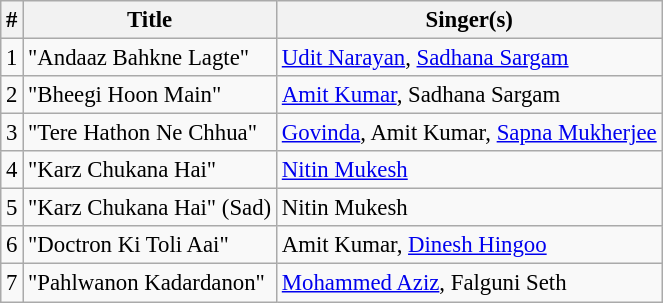<table class="wikitable" style="font-size:95%;">
<tr>
<th>#</th>
<th>Title</th>
<th>Singer(s)</th>
</tr>
<tr>
<td>1</td>
<td>"Andaaz Bahkne Lagte"</td>
<td><a href='#'>Udit Narayan</a>, <a href='#'>Sadhana Sargam</a></td>
</tr>
<tr>
<td>2</td>
<td>"Bheegi Hoon Main"</td>
<td><a href='#'>Amit Kumar</a>, Sadhana Sargam</td>
</tr>
<tr>
<td>3</td>
<td>"Tere Hathon Ne Chhua"</td>
<td><a href='#'>Govinda</a>, Amit Kumar, <a href='#'>Sapna Mukherjee</a></td>
</tr>
<tr>
<td>4</td>
<td>"Karz Chukana Hai"</td>
<td><a href='#'>Nitin Mukesh</a></td>
</tr>
<tr>
<td>5</td>
<td>"Karz Chukana Hai" (Sad)</td>
<td>Nitin Mukesh</td>
</tr>
<tr>
<td>6</td>
<td>"Doctron Ki Toli Aai"</td>
<td>Amit Kumar, <a href='#'>Dinesh Hingoo</a></td>
</tr>
<tr>
<td>7</td>
<td>"Pahlwanon Kadardanon"</td>
<td><a href='#'>Mohammed Aziz</a>, Falguni Seth</td>
</tr>
</table>
